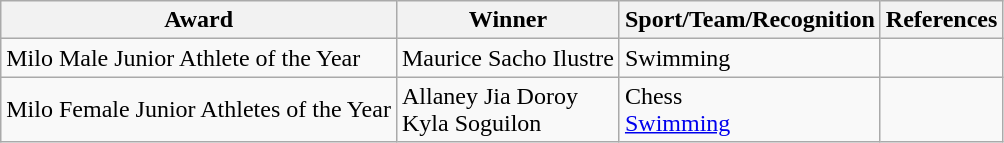<table class="wikitable">
<tr>
<th>Award</th>
<th>Winner</th>
<th>Sport/Team/Recognition</th>
<th>References</th>
</tr>
<tr>
<td>Milo Male Junior Athlete of the Year</td>
<td>Maurice Sacho Ilustre</td>
<td>Swimming</td>
<td></td>
</tr>
<tr>
<td>Milo Female Junior Athletes of the Year</td>
<td>Allaney Jia Doroy<br>Kyla Soguilon</td>
<td>Chess<br><a href='#'>Swimming</a></td>
<td></td>
</tr>
</table>
